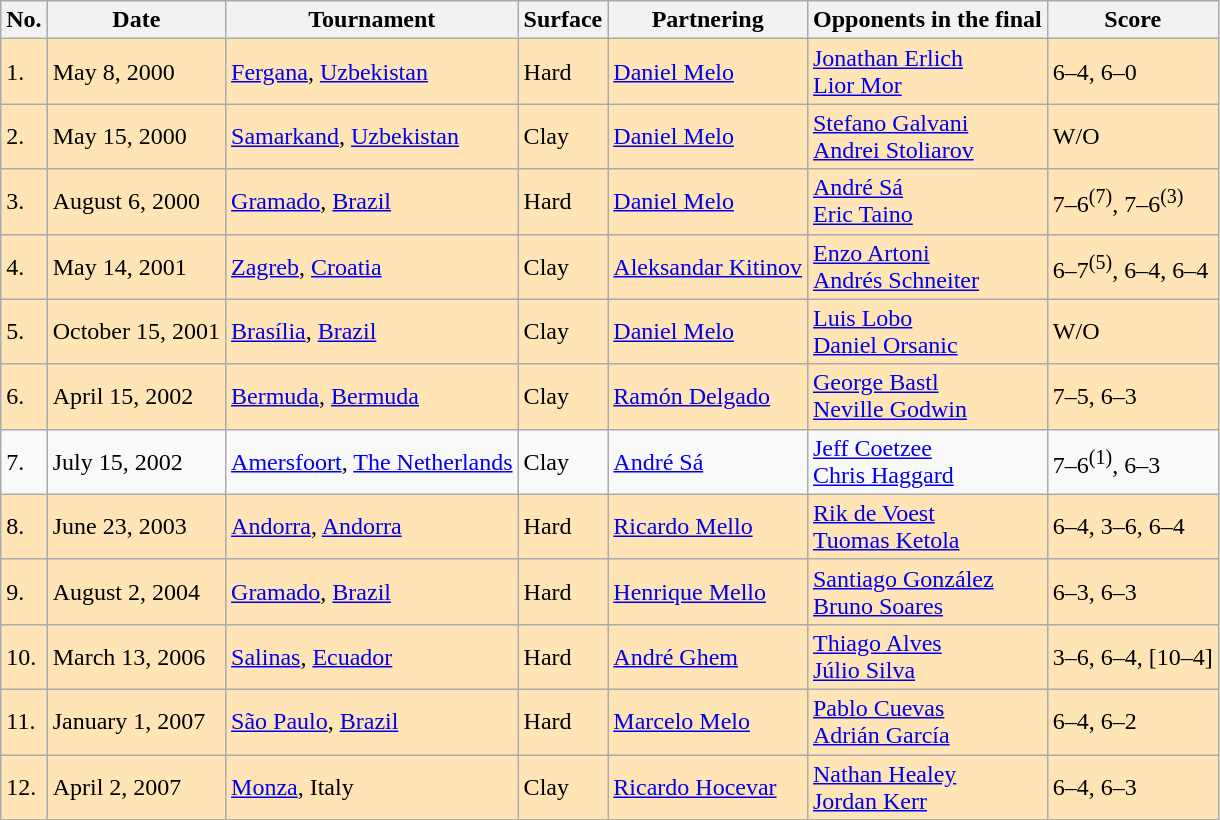<table class="sortable wikitable">
<tr>
<th>No.</th>
<th>Date</th>
<th>Tournament</th>
<th>Surface</th>
<th>Partnering</th>
<th>Opponents in the final</th>
<th>Score</th>
</tr>
<tr bgcolor="moccasin">
<td>1.</td>
<td>May 8, 2000</td>
<td><a href='#'>Fergana</a>, <a href='#'>Uzbekistan</a></td>
<td>Hard</td>
<td> <a href='#'>Daniel Melo</a></td>
<td> <a href='#'>Jonathan Erlich</a> <br>  <a href='#'>Lior Mor</a></td>
<td>6–4, 6–0</td>
</tr>
<tr bgcolor="moccasin">
<td>2.</td>
<td>May 15, 2000</td>
<td><a href='#'>Samarkand</a>, <a href='#'>Uzbekistan</a></td>
<td>Clay</td>
<td> <a href='#'>Daniel Melo</a></td>
<td> <a href='#'>Stefano Galvani</a> <br>  <a href='#'>Andrei Stoliarov</a></td>
<td>W/O</td>
</tr>
<tr bgcolor="moccasin">
<td>3.</td>
<td>August 6, 2000</td>
<td><a href='#'>Gramado</a>, <a href='#'>Brazil</a></td>
<td>Hard</td>
<td> <a href='#'>Daniel Melo</a></td>
<td> <a href='#'>André Sá</a> <br>  <a href='#'>Eric Taino</a></td>
<td>7–6<sup>(7)</sup>, 7–6<sup>(3)</sup></td>
</tr>
<tr bgcolor="moccasin">
<td>4.</td>
<td>May 14, 2001</td>
<td><a href='#'>Zagreb</a>, <a href='#'>Croatia</a></td>
<td>Clay</td>
<td> <a href='#'>Aleksandar Kitinov</a></td>
<td> <a href='#'>Enzo Artoni</a> <br>  <a href='#'>Andrés Schneiter</a></td>
<td>6–7<sup>(5)</sup>, 6–4, 6–4</td>
</tr>
<tr bgcolor="moccasin">
<td>5.</td>
<td>October 15, 2001</td>
<td><a href='#'>Brasília</a>, <a href='#'>Brazil</a></td>
<td>Clay</td>
<td> <a href='#'>Daniel Melo</a></td>
<td> <a href='#'>Luis Lobo</a> <br>  <a href='#'>Daniel Orsanic</a></td>
<td>W/O</td>
</tr>
<tr bgcolor="moccasin">
<td>6.</td>
<td>April 15, 2002</td>
<td><a href='#'>Bermuda</a>, <a href='#'>Bermuda</a></td>
<td>Clay</td>
<td> <a href='#'>Ramón Delgado</a></td>
<td> <a href='#'>George Bastl</a> <br>  <a href='#'>Neville Godwin</a></td>
<td>7–5, 6–3</td>
</tr>
<tr>
<td>7.</td>
<td>July 15, 2002</td>
<td><a href='#'>Amersfoort</a>, <a href='#'>The Netherlands</a></td>
<td>Clay</td>
<td> <a href='#'>André Sá</a></td>
<td> <a href='#'>Jeff Coetzee</a> <br>  <a href='#'>Chris Haggard</a></td>
<td>7–6<sup>(1)</sup>, 6–3</td>
</tr>
<tr bgcolor="moccasin">
<td>8.</td>
<td>June 23, 2003</td>
<td><a href='#'>Andorra</a>, <a href='#'>Andorra</a></td>
<td>Hard</td>
<td> <a href='#'>Ricardo Mello</a></td>
<td> <a href='#'>Rik de Voest</a> <br>  <a href='#'>Tuomas Ketola</a></td>
<td>6–4, 3–6, 6–4</td>
</tr>
<tr bgcolor="moccasin">
<td>9.</td>
<td>August 2, 2004</td>
<td><a href='#'>Gramado</a>, <a href='#'>Brazil</a></td>
<td>Hard</td>
<td> <a href='#'>Henrique Mello</a></td>
<td> <a href='#'>Santiago González</a> <br>  <a href='#'>Bruno Soares</a></td>
<td>6–3, 6–3</td>
</tr>
<tr bgcolor="moccasin">
<td>10.</td>
<td>March 13, 2006</td>
<td><a href='#'>Salinas</a>, <a href='#'>Ecuador</a></td>
<td>Hard</td>
<td> <a href='#'>André Ghem</a></td>
<td> <a href='#'>Thiago Alves</a> <br>  <a href='#'>Júlio Silva</a></td>
<td>3–6, 6–4, [10–4]</td>
</tr>
<tr bgcolor="moccasin">
<td>11.</td>
<td>January 1, 2007</td>
<td><a href='#'>São Paulo</a>, <a href='#'>Brazil</a></td>
<td>Hard</td>
<td> <a href='#'>Marcelo Melo</a></td>
<td> <a href='#'>Pablo Cuevas</a> <br>  <a href='#'>Adrián García</a></td>
<td>6–4, 6–2</td>
</tr>
<tr bgcolor="moccasin">
<td>12.</td>
<td>April 2, 2007</td>
<td><a href='#'>Monza</a>, Italy</td>
<td>Clay</td>
<td> <a href='#'>Ricardo Hocevar</a></td>
<td> <a href='#'>Nathan Healey</a> <br>  <a href='#'>Jordan Kerr</a></td>
<td>6–4, 6–3</td>
</tr>
</table>
